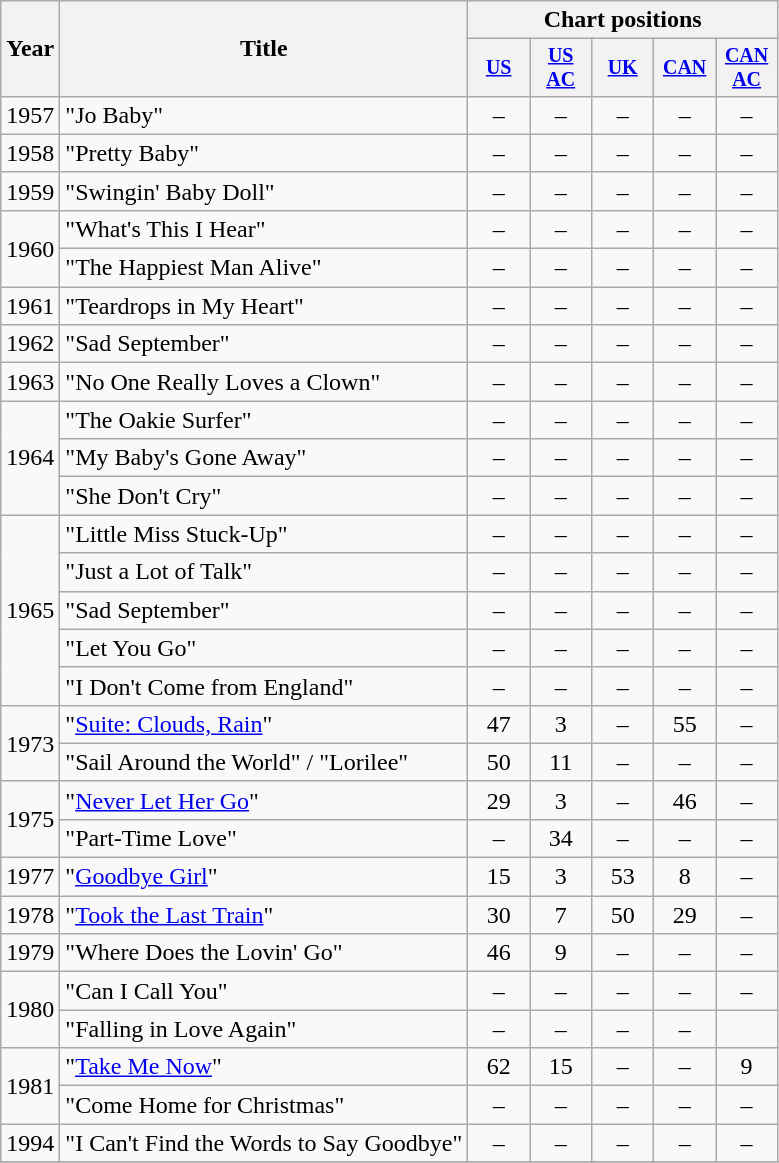<table class="wikitable" style="text-align:center;">
<tr>
<th rowspan="2">Year</th>
<th rowspan="2">Title</th>
<th colspan="5">Chart positions</th>
</tr>
<tr style="font-size:smaller;">
<th width="35"><a href='#'>US</a><br></th>
<th width="35"><a href='#'>US AC</a><br></th>
<th width="35"><a href='#'>UK</a><br></th>
<th width="35"><a href='#'>CAN</a></th>
<th width="35"><a href='#'>CAN AC</a></th>
</tr>
<tr>
<td>1957</td>
<td align="left">"Jo Baby"</td>
<td>–</td>
<td>–</td>
<td>–</td>
<td>–</td>
<td>–</td>
</tr>
<tr>
<td>1958</td>
<td align="left">"Pretty Baby"</td>
<td>–</td>
<td>–</td>
<td>–</td>
<td>–</td>
<td>–</td>
</tr>
<tr>
<td>1959</td>
<td align="left">"Swingin' Baby Doll"</td>
<td>–</td>
<td>–</td>
<td>–</td>
<td>–</td>
<td>–</td>
</tr>
<tr>
<td rowspan="2">1960</td>
<td align="left">"What's This I Hear"</td>
<td>–</td>
<td>–</td>
<td>–</td>
<td>–</td>
<td>–</td>
</tr>
<tr>
<td align="left">"The Happiest Man Alive"</td>
<td>–</td>
<td>–</td>
<td>–</td>
<td>–</td>
<td>–</td>
</tr>
<tr>
<td>1961</td>
<td align="left">"Teardrops in My Heart"</td>
<td>–</td>
<td>–</td>
<td>–</td>
<td>–</td>
<td>–</td>
</tr>
<tr>
<td>1962</td>
<td align="left">"Sad September"</td>
<td>–</td>
<td>–</td>
<td>–</td>
<td>–</td>
<td>–</td>
</tr>
<tr>
<td>1963</td>
<td align="left">"No One Really Loves a Clown"</td>
<td>–</td>
<td>–</td>
<td>–</td>
<td>–</td>
<td>–</td>
</tr>
<tr>
<td rowspan="3">1964</td>
<td align="left">"The Oakie Surfer"</td>
<td>–</td>
<td>–</td>
<td>–</td>
<td>–</td>
<td>–</td>
</tr>
<tr>
<td align="left">"My Baby's Gone Away"</td>
<td>–</td>
<td>–</td>
<td>–</td>
<td>–</td>
<td>–</td>
</tr>
<tr>
<td align="left">"She Don't Cry"</td>
<td>–</td>
<td>–</td>
<td>–</td>
<td>–</td>
<td>–</td>
</tr>
<tr>
<td rowspan="5">1965</td>
<td align="left">"Little Miss Stuck-Up"</td>
<td>–</td>
<td>–</td>
<td>–</td>
<td>–</td>
<td>–</td>
</tr>
<tr>
<td align="left">"Just a Lot of Talk"</td>
<td>–</td>
<td>–</td>
<td>–</td>
<td>–</td>
<td>–</td>
</tr>
<tr>
<td align="left">"Sad September"</td>
<td>–</td>
<td>–</td>
<td>–</td>
<td>–</td>
<td>–</td>
</tr>
<tr>
<td align="left">"Let You Go"</td>
<td>–</td>
<td>–</td>
<td>–</td>
<td>–</td>
<td>–</td>
</tr>
<tr>
<td align="left">"I Don't Come from England"</td>
<td>–</td>
<td>–</td>
<td>–</td>
<td>–</td>
<td>–</td>
</tr>
<tr>
<td rowspan="2">1973</td>
<td align="left">"<a href='#'>Suite: Clouds, Rain</a>"</td>
<td>47</td>
<td>3</td>
<td>–</td>
<td>55</td>
<td>–</td>
</tr>
<tr>
<td align="left">"Sail Around the World" / "Lorilee"</td>
<td>50</td>
<td>11</td>
<td>–</td>
<td>–</td>
<td>–</td>
</tr>
<tr>
<td rowspan="2">1975</td>
<td align="left">"<a href='#'>Never Let Her Go</a>"</td>
<td>29</td>
<td>3</td>
<td>–</td>
<td>46</td>
<td>–</td>
</tr>
<tr>
<td align="left">"Part-Time Love"</td>
<td>–</td>
<td>34</td>
<td>–</td>
<td>–</td>
<td>–</td>
</tr>
<tr>
<td>1977</td>
<td align="left">"<a href='#'>Goodbye Girl</a>"</td>
<td>15</td>
<td>3</td>
<td>53</td>
<td>8</td>
<td>–</td>
</tr>
<tr>
<td>1978</td>
<td align="left">"<a href='#'>Took the Last Train</a>"</td>
<td>30</td>
<td>7</td>
<td>50</td>
<td>29</td>
<td>–</td>
</tr>
<tr>
<td>1979</td>
<td align="left">"Where Does the Lovin' Go"</td>
<td>46</td>
<td>9</td>
<td>–</td>
<td>–</td>
<td>–</td>
</tr>
<tr>
<td rowspan="2">1980</td>
<td align="left">"Can I Call You"</td>
<td>–</td>
<td>–</td>
<td>–</td>
<td>–</td>
<td>–</td>
</tr>
<tr>
<td align="left">"Falling in Love Again"</td>
<td>–</td>
<td>–</td>
<td>–</td>
<td>–</td>
</tr>
<tr>
<td rowspan="2">1981</td>
<td align="left">"<a href='#'>Take Me Now</a>"</td>
<td>62</td>
<td>15</td>
<td>–</td>
<td>–</td>
<td>9</td>
</tr>
<tr>
<td align="left">"Come Home for Christmas"</td>
<td>–</td>
<td>–</td>
<td>–</td>
<td>–</td>
<td>–</td>
</tr>
<tr>
<td>1994</td>
<td align="left">"I Can't Find the Words to Say Goodbye"</td>
<td>–</td>
<td>–</td>
<td>–</td>
<td>–</td>
<td>–</td>
</tr>
<tr>
</tr>
</table>
